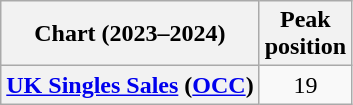<table class="wikitable plainrowheaders" style="text-align:center">
<tr>
<th scope="col">Chart (2023–2024)</th>
<th scope="col">Peak<br>position</th>
</tr>
<tr>
<th scope="row"><a href='#'>UK Singles Sales</a> (<a href='#'>OCC</a>)</th>
<td>19</td>
</tr>
</table>
